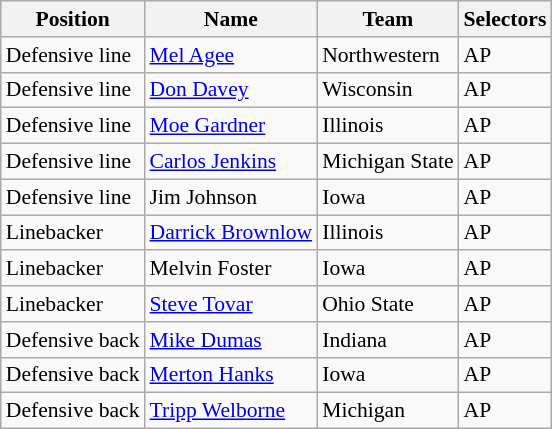<table class="wikitable" style="font-size: 90%">
<tr>
<th>Position</th>
<th>Name</th>
<th>Team</th>
<th>Selectors</th>
</tr>
<tr>
<td>Defensive line</td>
<td><a href='#'>Mel Agee</a></td>
<td>Northwestern</td>
<td>AP</td>
</tr>
<tr>
<td>Defensive line</td>
<td><a href='#'>Don Davey</a></td>
<td>Wisconsin</td>
<td>AP</td>
</tr>
<tr>
<td>Defensive line</td>
<td><a href='#'>Moe Gardner</a></td>
<td>Illinois</td>
<td>AP</td>
</tr>
<tr>
<td>Defensive line</td>
<td><a href='#'>Carlos Jenkins</a></td>
<td>Michigan State</td>
<td>AP</td>
</tr>
<tr>
<td>Defensive line</td>
<td>Jim Johnson</td>
<td>Iowa</td>
<td>AP</td>
</tr>
<tr>
<td>Linebacker</td>
<td><a href='#'>Darrick Brownlow</a></td>
<td>Illinois</td>
<td>AP</td>
</tr>
<tr>
<td>Linebacker</td>
<td>Melvin Foster</td>
<td>Iowa</td>
<td>AP</td>
</tr>
<tr>
<td>Linebacker</td>
<td><a href='#'>Steve Tovar</a></td>
<td>Ohio State</td>
<td>AP</td>
</tr>
<tr>
<td>Defensive back</td>
<td><a href='#'>Mike Dumas</a></td>
<td>Indiana</td>
<td>AP</td>
</tr>
<tr>
<td>Defensive back</td>
<td><a href='#'>Merton Hanks</a></td>
<td>Iowa</td>
<td>AP</td>
</tr>
<tr>
<td>Defensive back</td>
<td><a href='#'>Tripp Welborne</a></td>
<td>Michigan</td>
<td>AP</td>
</tr>
</table>
